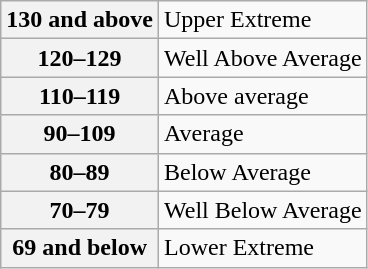<table class="wikitable">
<tr>
<th>130 and above</th>
<td>Upper Extreme</td>
</tr>
<tr>
<th>120–129</th>
<td>Well Above Average</td>
</tr>
<tr>
<th>110–119</th>
<td>Above average</td>
</tr>
<tr>
<th>90–109</th>
<td>Average</td>
</tr>
<tr>
<th>80–89</th>
<td>Below Average</td>
</tr>
<tr>
<th>70–79</th>
<td>Well Below Average</td>
</tr>
<tr>
<th>69 and below</th>
<td>Lower Extreme</td>
</tr>
</table>
